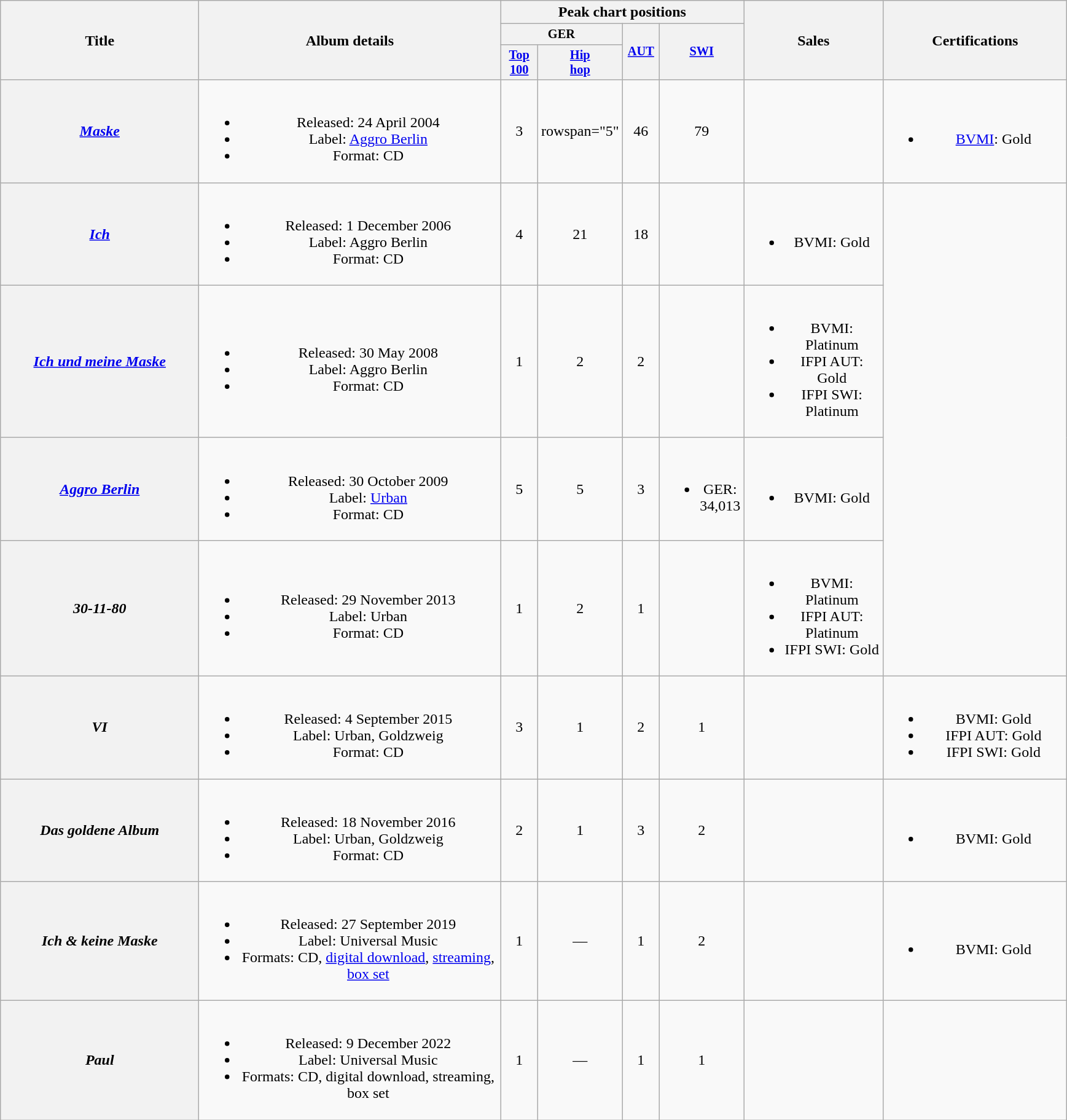<table class="wikitable plainrowheaders" style="text-align:center;">
<tr>
<th scope="col" rowspan="3" style="width:13em;">Title</th>
<th scope="col" rowspan="3" style="width:20em;">Album details</th>
<th scope="col" colspan="4">Peak chart positions</th>
<th scope="col" rowspan="3" style="width:9em;">Sales</th>
<th scope="col" rowspan="3" style="width:12em;">Certifications</th>
</tr>
<tr>
<th scope="col" style="width:2.5em; font-size:85%" colspan="2">GER</th>
<th style="width:2.5em; font-size:85%" rowspan="2"><a href='#'>AUT</a><br></th>
<th style="width:2.5em; font-size:85%" rowspan="2"><a href='#'>SWI</a><br></th>
</tr>
<tr>
<th style="width:2.5em; font-size:85%"><a href='#'>Top<br>100</a><br></th>
<th style="width:2.5em; font-size:85%"><a href='#'>Hip<br>hop</a></th>
</tr>
<tr>
<th scope="row"><em><a href='#'>Maske</a></em></th>
<td><br><ul><li>Released: 24 April 2004</li><li>Label: <a href='#'>Aggro Berlin</a></li><li>Format: CD</li></ul></td>
<td>3</td>
<td>rowspan="5" </td>
<td>46</td>
<td>79</td>
<td></td>
<td><br><ul><li><a href='#'>BVMI</a>: Gold</li></ul></td>
</tr>
<tr>
<th scope="row"><em><a href='#'>Ich</a></em></th>
<td><br><ul><li>Released: 1 December 2006</li><li>Label: Aggro Berlin</li><li>Format: CD</li></ul></td>
<td>4</td>
<td>21</td>
<td>18</td>
<td></td>
<td><br><ul><li>BVMI: Gold</li></ul></td>
</tr>
<tr>
<th scope="row"><em><a href='#'>Ich und meine Maske</a></em></th>
<td><br><ul><li>Released: 30 May 2008</li><li>Label: Aggro Berlin</li><li>Format: CD</li></ul></td>
<td>1</td>
<td>2</td>
<td>2</td>
<td></td>
<td><br><ul><li>BVMI: Platinum</li><li>IFPI AUT: Gold</li><li>IFPI SWI: Platinum</li></ul></td>
</tr>
<tr>
<th scope="row"><em><a href='#'>Aggro Berlin</a></em></th>
<td><br><ul><li>Released: 30 October 2009</li><li>Label: <a href='#'>Urban</a></li><li>Format: CD</li></ul></td>
<td>5</td>
<td>5</td>
<td>3</td>
<td><br><ul><li>GER: 34,013</li></ul></td>
<td><br><ul><li>BVMI: Gold</li></ul></td>
</tr>
<tr>
<th scope="row"><em>30-11-80</em></th>
<td><br><ul><li>Released: 29 November 2013</li><li>Label: Urban</li><li>Format: CD</li></ul></td>
<td>1</td>
<td>2</td>
<td>1</td>
<td></td>
<td><br><ul><li>BVMI: Platinum</li><li>IFPI AUT: Platinum</li><li>IFPI SWI: Gold</li></ul></td>
</tr>
<tr>
<th scope="row"><em>VI</em></th>
<td><br><ul><li>Released: 4 September 2015</li><li>Label: Urban, Goldzweig</li><li>Format: CD</li></ul></td>
<td>3</td>
<td>1</td>
<td>2</td>
<td>1</td>
<td></td>
<td><br><ul><li>BVMI: Gold</li><li>IFPI AUT: Gold</li><li>IFPI SWI: Gold</li></ul></td>
</tr>
<tr>
<th scope="row"><em>Das goldene Album</em></th>
<td><br><ul><li>Released: 18 November 2016</li><li>Label: Urban, Goldzweig</li><li>Format: CD</li></ul></td>
<td>2</td>
<td>1</td>
<td>3</td>
<td>2</td>
<td></td>
<td><br><ul><li>BVMI: Gold</li></ul></td>
</tr>
<tr>
<th scope="row"><em>Ich & keine Maske</em></th>
<td><br><ul><li>Released: 27 September 2019</li><li>Label: Universal Music</li><li>Formats: CD, <a href='#'>digital download</a>, <a href='#'>streaming</a>, <a href='#'>box set</a></li></ul></td>
<td>1</td>
<td>—</td>
<td>1</td>
<td>2</td>
<td></td>
<td><br><ul><li>BVMI: Gold</li></ul></td>
</tr>
<tr>
<th scope="row"><em>Paul</em></th>
<td><br><ul><li>Released: 9 December 2022</li><li>Label: Universal Music</li><li>Formats: CD, digital download, streaming, box set</li></ul></td>
<td>1</td>
<td>—</td>
<td>1</td>
<td>1</td>
<td></td>
<td></td>
</tr>
</table>
